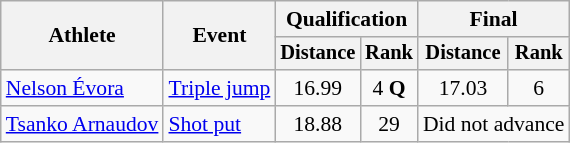<table class="wikitable" style="font-size:90%">
<tr>
<th rowspan="2">Athlete</th>
<th rowspan="2">Event</th>
<th colspan="2">Qualification</th>
<th colspan="2">Final</th>
</tr>
<tr style="font-size:95%">
<th>Distance</th>
<th>Rank</th>
<th>Distance</th>
<th>Rank</th>
</tr>
<tr align=center>
<td align=left><a href='#'>Nelson Évora</a></td>
<td align=left><a href='#'>Triple jump</a></td>
<td>16.99</td>
<td>4 <strong>Q</strong></td>
<td>17.03</td>
<td>6</td>
</tr>
<tr align=center>
<td align=left><a href='#'>Tsanko Arnaudov</a></td>
<td align=left><a href='#'>Shot put</a></td>
<td>18.88</td>
<td>29</td>
<td colspan=2>Did not advance</td>
</tr>
</table>
